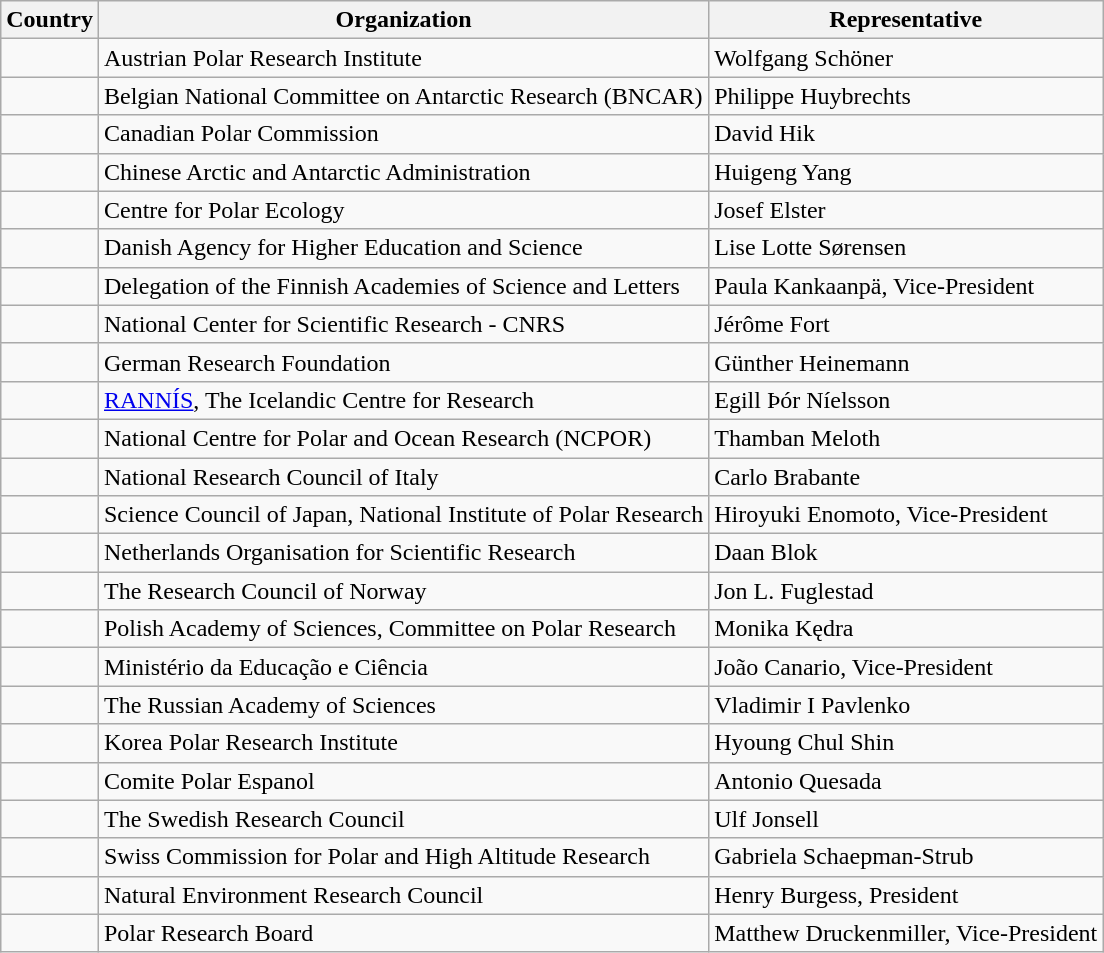<table class="wikitable" border="1">
<tr>
<th>Country</th>
<th>Organization</th>
<th>Representative</th>
</tr>
<tr>
<td></td>
<td>Austrian Polar Research Institute</td>
<td>Wolfgang Schöner</td>
</tr>
<tr>
<td></td>
<td>Belgian National Committee on Antarctic Research (BNCAR)</td>
<td>Philippe Huybrechts</td>
</tr>
<tr>
<td></td>
<td>Canadian Polar Commission</td>
<td>David Hik</td>
</tr>
<tr>
<td></td>
<td>Chinese Arctic and Antarctic Administration</td>
<td>Huigeng Yang</td>
</tr>
<tr>
<td></td>
<td>Centre for Polar Ecology</td>
<td>Josef Elster</td>
</tr>
<tr>
<td></td>
<td>Danish Agency for Higher Education and Science</td>
<td>Lise Lotte Sørensen</td>
</tr>
<tr>
<td></td>
<td>Delegation of the Finnish Academies of Science and Letters</td>
<td>Paula Kankaanpä, Vice-President</td>
</tr>
<tr>
<td></td>
<td>National Center for Scientific Research - CNRS</td>
<td>Jérôme Fort</td>
</tr>
<tr>
<td></td>
<td>German Research Foundation</td>
<td>Günther Heinemann</td>
</tr>
<tr>
<td></td>
<td><a href='#'>RANNÍS</a>, The Icelandic Centre for Research</td>
<td>Egill Þór Níelsson</td>
</tr>
<tr>
<td></td>
<td>National Centre for Polar and Ocean Research (NCPOR)</td>
<td>Thamban Meloth</td>
</tr>
<tr>
<td></td>
<td>National Research Council of Italy</td>
<td>Carlo Brabante</td>
</tr>
<tr>
<td></td>
<td>Science Council of Japan, National Institute of Polar Research</td>
<td>Hiroyuki Enomoto, Vice-President</td>
</tr>
<tr>
<td></td>
<td>Netherlands Organisation for Scientific Research</td>
<td>Daan Blok</td>
</tr>
<tr>
<td></td>
<td>The Research Council of Norway</td>
<td>Jon L. Fuglestad</td>
</tr>
<tr>
<td></td>
<td>Polish Academy of Sciences, Committee on Polar Research</td>
<td>Monika Kędra</td>
</tr>
<tr>
<td></td>
<td>Ministério da Educação e Ciência</td>
<td>João Canario, Vice-President</td>
</tr>
<tr>
<td></td>
<td>The Russian Academy of Sciences</td>
<td>Vladimir I Pavlenko</td>
</tr>
<tr>
<td></td>
<td>Korea Polar Research Institute</td>
<td>Hyoung Chul Shin</td>
</tr>
<tr>
<td></td>
<td>Comite Polar Espanol</td>
<td>Antonio Quesada</td>
</tr>
<tr>
<td></td>
<td>The Swedish Research Council</td>
<td>Ulf Jonsell</td>
</tr>
<tr>
<td></td>
<td>Swiss Commission for Polar and High Altitude Research</td>
<td>Gabriela Schaepman-Strub</td>
</tr>
<tr>
<td></td>
<td>Natural Environment Research Council</td>
<td>Henry Burgess, President</td>
</tr>
<tr>
<td></td>
<td>Polar Research Board</td>
<td>Matthew Druckenmiller, Vice-President</td>
</tr>
</table>
